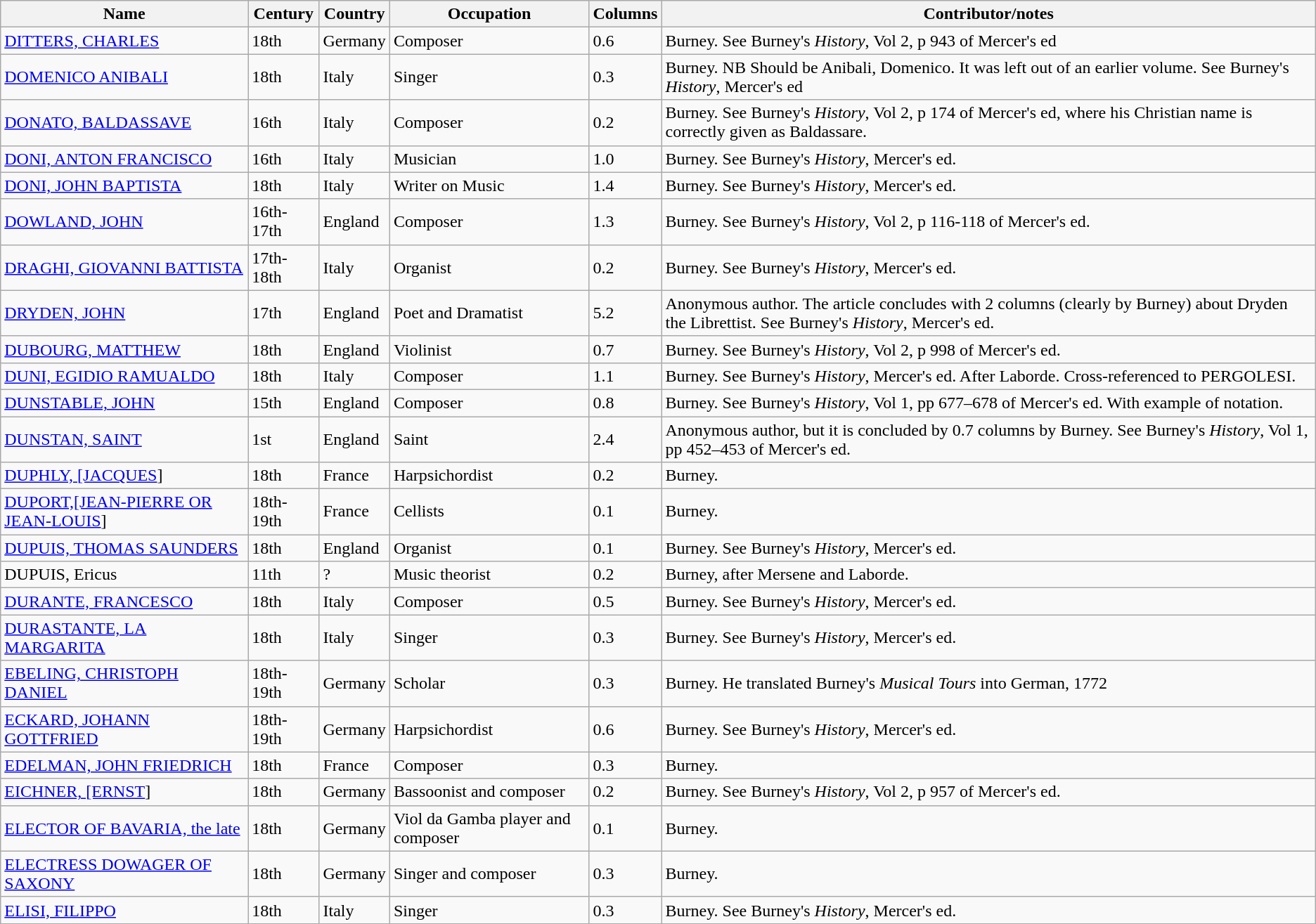<table class="wikitable">
<tr>
<th>Name</th>
<th>Century</th>
<th>Country</th>
<th>Occupation</th>
<th>Columns</th>
<th>Contributor/notes</th>
</tr>
<tr>
<td><a href='#'>DITTERS, CHARLES</a></td>
<td>18th</td>
<td>Germany</td>
<td>Composer</td>
<td>0.6</td>
<td>Burney. See Burney's <em>History</em>, Vol 2, p 943 of Mercer's ed</td>
</tr>
<tr>
<td><a href='#'>DOMENICO ANIBALI</a></td>
<td>18th</td>
<td>Italy</td>
<td>Singer</td>
<td>0.3</td>
<td>Burney. NB Should be Anibali, Domenico. It was left out of an earlier volume. See Burney's <em>History</em>, Mercer's ed</td>
</tr>
<tr>
<td><a href='#'>DONATO, BALDASSAVE</a></td>
<td>16th</td>
<td>Italy</td>
<td>Composer</td>
<td>0.2</td>
<td>Burney. See Burney's <em>History</em>, Vol 2, p 174 of Mercer's ed, where his Christian name is correctly given as Baldassare.</td>
</tr>
<tr>
<td><a href='#'>DONI, ANTON FRANCISCO</a></td>
<td>16th</td>
<td>Italy</td>
<td>Musician</td>
<td>1.0</td>
<td>Burney. See Burney's <em>History</em>, Mercer's ed.</td>
</tr>
<tr>
<td><a href='#'>DONI, JOHN BAPTISTA</a></td>
<td>18th</td>
<td>Italy</td>
<td>Writer on Music</td>
<td>1.4</td>
<td>Burney. See Burney's <em>History</em>,  Mercer's ed.</td>
</tr>
<tr>
<td><a href='#'>DOWLAND, JOHN</a></td>
<td>16th-17th</td>
<td>England</td>
<td>Composer</td>
<td>1.3</td>
<td>Burney. See Burney's <em>History</em>, Vol 2, p 116-118 of Mercer's ed.</td>
</tr>
<tr>
<td><a href='#'>DRAGHI, GIOVANNI BATTISTA</a></td>
<td>17th-18th</td>
<td>Italy</td>
<td>Organist</td>
<td>0.2</td>
<td>Burney. See Burney's <em>History</em>, Mercer's ed.</td>
</tr>
<tr>
<td><a href='#'>DRYDEN, JOHN</a></td>
<td>17th</td>
<td>England</td>
<td>Poet and Dramatist</td>
<td>5.2</td>
<td>Anonymous author. The article concludes with 2 columns (clearly by Burney) about Dryden the Librettist. See Burney's <em>History</em>, Mercer's ed.</td>
</tr>
<tr>
<td><a href='#'>DUBOURG, MATTHEW</a></td>
<td>18th</td>
<td>England</td>
<td>Violinist</td>
<td>0.7</td>
<td>Burney. See Burney's <em>History</em>, Vol 2, p 998 of Mercer's ed.</td>
</tr>
<tr>
<td><a href='#'>DUNI, EGIDIO RAMUALDO</a></td>
<td>18th</td>
<td>Italy</td>
<td>Composer</td>
<td>1.1</td>
<td>Burney. See Burney's <em>History</em>, Mercer's ed. After Laborde. Cross-referenced to PERGOLESI.</td>
</tr>
<tr>
<td><a href='#'>DUNSTABLE, JOHN</a></td>
<td>15th</td>
<td>England</td>
<td>Composer</td>
<td>0.8</td>
<td>Burney. See Burney's <em>History</em>, Vol 1, pp 677–678 of Mercer's ed. With example of notation.</td>
</tr>
<tr>
<td><a href='#'>DUNSTAN, SAINT</a></td>
<td>1st</td>
<td>England</td>
<td>Saint</td>
<td>2.4</td>
<td>Anonymous author, but it is concluded by 0.7 columns by Burney. See Burney's <em>History</em>, Vol 1, pp 452–453 of Mercer's ed.</td>
</tr>
<tr>
<td><a href='#'>DUPHLY, [JACQUES</a>]</td>
<td>18th</td>
<td>France</td>
<td>Harpsichordist</td>
<td>0.2</td>
<td>Burney.</td>
</tr>
<tr>
<td><a href='#'>DUPORT,[JEAN-PIERRE OR JEAN-LOUIS</a>]</td>
<td>18th-19th</td>
<td>France</td>
<td>Cellists</td>
<td>0.1</td>
<td>Burney.</td>
</tr>
<tr>
<td><a href='#'>DUPUIS, THOMAS SAUNDERS</a></td>
<td>18th</td>
<td>England</td>
<td>Organist</td>
<td>0.1</td>
<td>Burney. See Burney's <em>History</em>, Mercer's ed.</td>
</tr>
<tr>
<td>DUPUIS, Ericus</td>
<td>11th</td>
<td>?</td>
<td>Music theorist</td>
<td>0.2</td>
<td>Burney, after Mersene and Laborde.</td>
</tr>
<tr>
<td><a href='#'>DURANTE, FRANCESCO</a></td>
<td>18th</td>
<td>Italy</td>
<td>Composer</td>
<td>0.5</td>
<td>Burney. See Burney's <em>History</em>, Mercer's ed.</td>
</tr>
<tr>
<td><a href='#'>DURASTANTE, LA MARGARITA</a></td>
<td>18th</td>
<td>Italy</td>
<td>Singer</td>
<td>0.3</td>
<td>Burney. See Burney's <em>History</em>, Mercer's ed.</td>
</tr>
<tr>
<td><a href='#'>EBELING, CHRISTOPH DANIEL</a></td>
<td>18th-19th</td>
<td>Germany</td>
<td>Scholar</td>
<td>0.3</td>
<td>Burney. He translated Burney's <em>Musical Tours</em> into German, 1772</td>
</tr>
<tr>
<td><a href='#'>ECKARD, JOHANN GOTTFRIED</a></td>
<td>18th-19th</td>
<td>Germany</td>
<td>Harpsichordist</td>
<td>0.6</td>
<td>Burney. See Burney's <em>History</em>, Mercer's ed.</td>
</tr>
<tr>
<td><a href='#'>EDELMAN, JOHN FRIEDRICH</a></td>
<td>18th</td>
<td>France</td>
<td>Composer</td>
<td>0.3</td>
<td>Burney.</td>
</tr>
<tr>
<td><a href='#'>EICHNER, [ERNST</a>]</td>
<td>18th</td>
<td>Germany</td>
<td>Bassoonist and composer</td>
<td>0.2</td>
<td>Burney. See Burney's <em>History</em>, Vol 2, p 957 of Mercer's ed.</td>
</tr>
<tr>
<td><a href='#'>ELECTOR OF BAVARIA, the late</a></td>
<td>18th</td>
<td>Germany</td>
<td>Viol da Gamba player and composer</td>
<td>0.1</td>
<td>Burney.</td>
</tr>
<tr>
<td><a href='#'>ELECTRESS DOWAGER OF SAXONY</a></td>
<td>18th</td>
<td>Germany</td>
<td>Singer and composer</td>
<td>0.3</td>
<td>Burney.</td>
</tr>
<tr>
<td><a href='#'>ELISI, FILIPPO</a></td>
<td>18th</td>
<td>Italy</td>
<td>Singer</td>
<td>0.3</td>
<td>Burney. See Burney's <em>History</em>, Mercer's ed.</td>
</tr>
</table>
